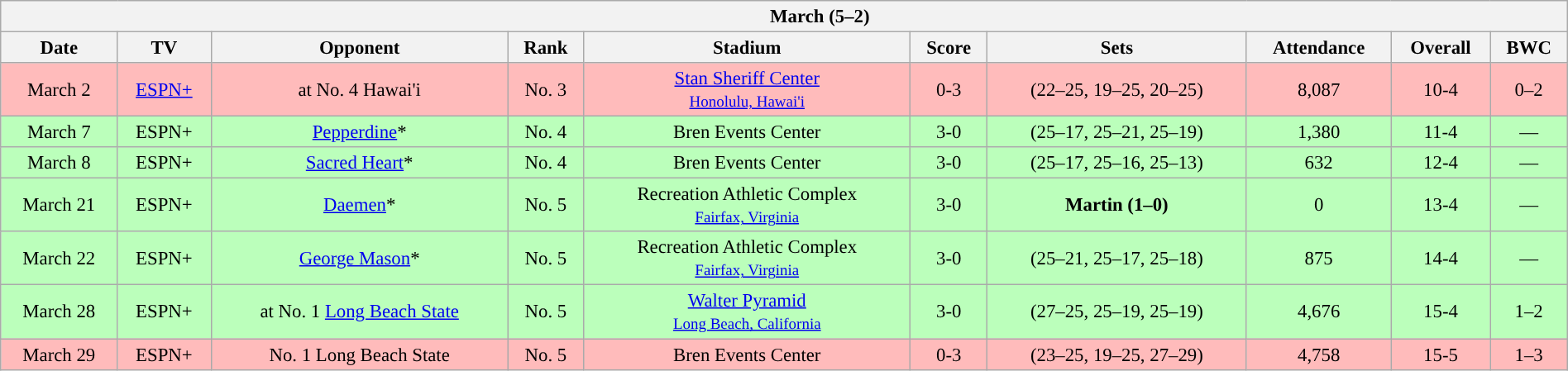<table class="wikitable collapsible collapsed" style="margin:auto; width:100%; text-align:center; font-size:95%">
<tr>
<th colspan=12 style="padding-left:4em;">March (5–2)</th>
</tr>
<tr>
<th bgcolor="#DDDDFF">Date</th>
<th bgcolor="#DDDDFF">TV</th>
<th bgcolor="#DDDDFF">Opponent</th>
<th bgcolor="#DDDDFF">Rank</th>
<th bgcolor="#DDDDFF">Stadium</th>
<th bgcolor="#DDDDFF">Score</th>
<th bgcolor="#DDDDFF">Sets</th>
<th bgcolor="#DDDDFF">Attendance</th>
<th bgcolor="#DDDDFF">Overall</th>
<th bgcolor="#DDDDFF">BWC</th>
</tr>
<tr bgcolor="ffbbbb">
<td>March 2</td>
<td><a href='#'>ESPN+</a></td>
<td>at No. 4 Hawai'i</td>
<td>No. 3</td>
<td><a href='#'>Stan Sheriff Center</a><br><small><a href='#'>Honolulu, Hawai'i</a></small></td>
<td>0-3</td>
<td>(22–25, 19–25, 20–25)</td>
<td>8,087</td>
<td>10-4</td>
<td>0–2</td>
</tr>
<tr bgcolor="bbffbb">
<td>March 7</td>
<td>ESPN+</td>
<td><a href='#'>Pepperdine</a>*</td>
<td>No. 4</td>
<td>Bren Events Center</td>
<td>3-0</td>
<td>(25–17, 25–21, 25–19)</td>
<td>1,380</td>
<td>11-4</td>
<td>—</td>
</tr>
<tr bgcolor="bbffbb">
<td>March 8</td>
<td>ESPN+</td>
<td><a href='#'>Sacred Heart</a>*</td>
<td>No. 4</td>
<td>Bren Events Center</td>
<td>3-0</td>
<td>(25–17, 25–16, 25–13)</td>
<td>632</td>
<td>12-4</td>
<td>—</td>
</tr>
<tr bgcolor="bbffbb">
<td>March 21</td>
<td>ESPN+</td>
<td><a href='#'>Daemen</a>*</td>
<td>No. 5</td>
<td>Recreation Athletic Complex<br><small><a href='#'>Fairfax, Virginia</a></small></td>
<td>3-0</td>
<td><strong>Martin (1–0)</strong></td>
<td>0</td>
<td>13-4</td>
<td>—</td>
</tr>
<tr bgcolor="bbffbb">
<td>March 22</td>
<td>ESPN+</td>
<td><a href='#'>George Mason</a>*</td>
<td>No. 5</td>
<td>Recreation Athletic Complex<br><small><a href='#'>Fairfax, Virginia</a></small></td>
<td>3-0</td>
<td>(25–21, 25–17, 25–18)</td>
<td>875</td>
<td>14-4</td>
<td>—</td>
</tr>
<tr bgcolor="bbffbb">
<td>March 28</td>
<td>ESPN+</td>
<td>at No. 1 <a href='#'>Long Beach State</a></td>
<td>No. 5</td>
<td><a href='#'>Walter Pyramid</a><br><small><a href='#'>Long Beach, California</a></small></td>
<td>3-0</td>
<td>(27–25, 25–19, 25–19)</td>
<td>4,676</td>
<td>15-4</td>
<td>1–2</td>
</tr>
<tr bgcolor="ffbbbb">
<td>March 29</td>
<td>ESPN+</td>
<td>No. 1 Long Beach State</td>
<td>No. 5</td>
<td>Bren Events Center</td>
<td>0-3</td>
<td>(23–25, 19–25, 27–29)</td>
<td>4,758</td>
<td>15-5</td>
<td>1–3</td>
</tr>
</table>
